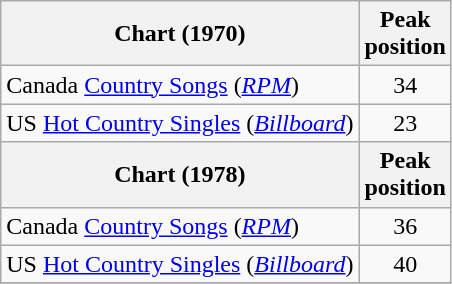<table class="wikitable sortable">
<tr>
<th>Chart (1970)</th>
<th>Peak<br>position</th>
</tr>
<tr>
<td>Canada <a href='#'>Country Songs</a> (<em><a href='#'>RPM</a></em>)</td>
<td align="center">34</td>
</tr>
<tr>
<td>US <a href='#'>Hot Country Singles</a> (<em><a href='#'>Billboard</a></em>)</td>
<td align="center">23</td>
</tr>
<tr>
<th>Chart (1978)</th>
<th>Peak<br>position</th>
</tr>
<tr>
<td>Canada <a href='#'>Country Songs</a> (<em><a href='#'>RPM</a></em>)</td>
<td align="center">36</td>
</tr>
<tr>
<td>US <a href='#'>Hot Country Singles</a> (<em><a href='#'>Billboard</a></em>)</td>
<td align="center">40</td>
</tr>
<tr>
</tr>
</table>
